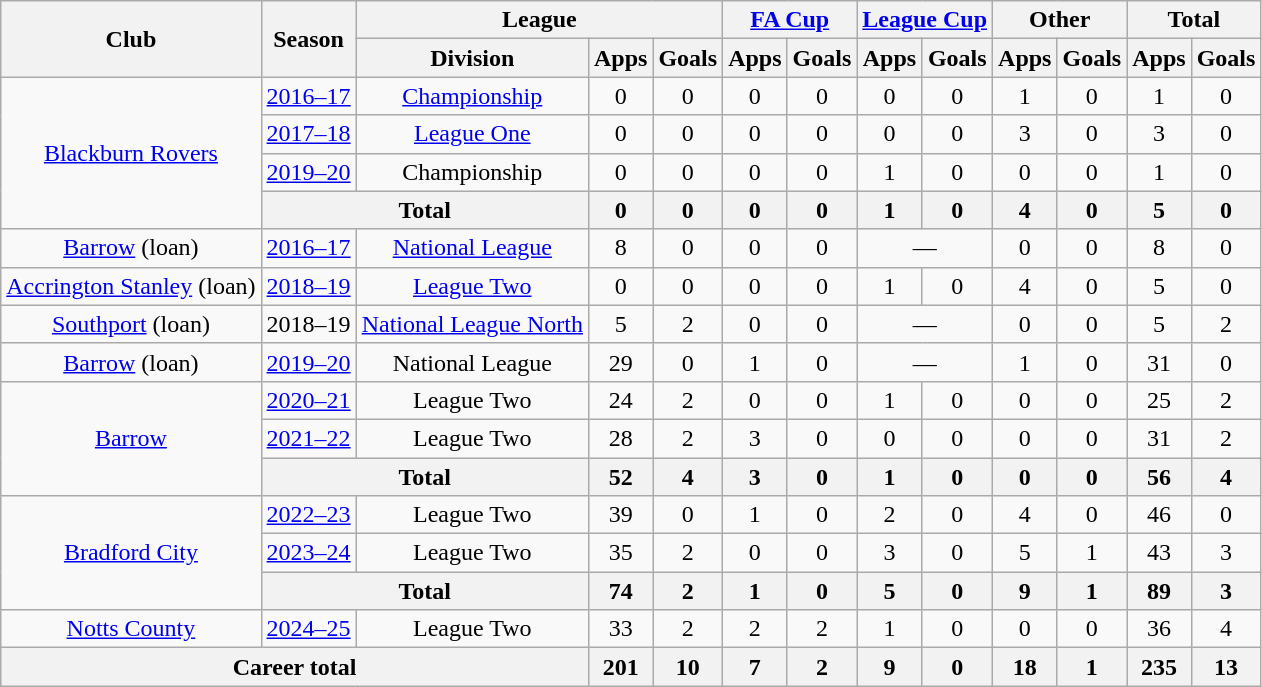<table class="wikitable" style="text-align:center">
<tr>
<th rowspan="2">Club</th>
<th rowspan="2">Season</th>
<th colspan="3">League</th>
<th colspan="2"><a href='#'>FA Cup</a></th>
<th colspan="2"><a href='#'>League Cup</a></th>
<th colspan="2">Other</th>
<th colspan="2">Total</th>
</tr>
<tr>
<th>Division</th>
<th>Apps</th>
<th>Goals</th>
<th>Apps</th>
<th>Goals</th>
<th>Apps</th>
<th>Goals</th>
<th>Apps</th>
<th>Goals</th>
<th>Apps</th>
<th>Goals</th>
</tr>
<tr>
<td rowspan="4"><a href='#'>Blackburn Rovers</a></td>
<td><a href='#'>2016–17</a></td>
<td><a href='#'>Championship</a></td>
<td>0</td>
<td>0</td>
<td>0</td>
<td>0</td>
<td>0</td>
<td>0</td>
<td>1</td>
<td>0</td>
<td>1</td>
<td>0</td>
</tr>
<tr>
<td><a href='#'>2017–18</a></td>
<td><a href='#'>League One</a></td>
<td>0</td>
<td>0</td>
<td>0</td>
<td>0</td>
<td>0</td>
<td>0</td>
<td>3</td>
<td>0</td>
<td>3</td>
<td>0</td>
</tr>
<tr>
<td><a href='#'>2019–20</a></td>
<td>Championship</td>
<td>0</td>
<td>0</td>
<td>0</td>
<td>0</td>
<td>1</td>
<td>0</td>
<td>0</td>
<td>0</td>
<td>1</td>
<td>0</td>
</tr>
<tr>
<th colspan="2">Total</th>
<th>0</th>
<th>0</th>
<th>0</th>
<th>0</th>
<th>1</th>
<th>0</th>
<th>4</th>
<th>0</th>
<th>5</th>
<th>0</th>
</tr>
<tr>
<td><a href='#'>Barrow</a> (loan)</td>
<td><a href='#'>2016–17</a></td>
<td><a href='#'>National League</a></td>
<td>8</td>
<td>0</td>
<td>0</td>
<td>0</td>
<td colspan="2">—</td>
<td>0</td>
<td>0</td>
<td>8</td>
<td>0</td>
</tr>
<tr>
<td><a href='#'>Accrington Stanley</a> (loan)</td>
<td><a href='#'>2018–19</a></td>
<td><a href='#'>League Two</a></td>
<td>0</td>
<td>0</td>
<td>0</td>
<td>0</td>
<td>1</td>
<td>0</td>
<td>4</td>
<td>0</td>
<td>5</td>
<td>0</td>
</tr>
<tr>
<td><a href='#'>Southport</a> (loan)</td>
<td>2018–19</td>
<td><a href='#'>National League North</a></td>
<td>5</td>
<td>2</td>
<td>0</td>
<td>0</td>
<td colspan="2">—</td>
<td>0</td>
<td>0</td>
<td>5</td>
<td>2</td>
</tr>
<tr>
<td><a href='#'>Barrow</a> (loan)</td>
<td><a href='#'>2019–20</a></td>
<td>National League</td>
<td>29</td>
<td>0</td>
<td>1</td>
<td>0</td>
<td colspan="2">—</td>
<td>1</td>
<td>0</td>
<td>31</td>
<td>0</td>
</tr>
<tr>
<td rowspan="3"><a href='#'>Barrow</a></td>
<td><a href='#'>2020–21</a></td>
<td>League Two</td>
<td>24</td>
<td>2</td>
<td>0</td>
<td>0</td>
<td>1</td>
<td>0</td>
<td>0</td>
<td>0</td>
<td>25</td>
<td>2</td>
</tr>
<tr>
<td><a href='#'>2021–22</a></td>
<td>League Two</td>
<td>28</td>
<td>2</td>
<td>3</td>
<td>0</td>
<td>0</td>
<td>0</td>
<td>0</td>
<td>0</td>
<td>31</td>
<td>2</td>
</tr>
<tr>
<th colspan="2">Total</th>
<th>52</th>
<th>4</th>
<th>3</th>
<th>0</th>
<th>1</th>
<th>0</th>
<th>0</th>
<th>0</th>
<th>56</th>
<th>4</th>
</tr>
<tr>
<td rowspan="3"><a href='#'>Bradford City</a></td>
<td><a href='#'>2022–23</a></td>
<td>League Two</td>
<td>39</td>
<td>0</td>
<td>1</td>
<td>0</td>
<td>2</td>
<td>0</td>
<td>4</td>
<td>0</td>
<td>46</td>
<td>0</td>
</tr>
<tr>
<td><a href='#'>2023–24</a></td>
<td>League Two</td>
<td>35</td>
<td>2</td>
<td>0</td>
<td>0</td>
<td>3</td>
<td>0</td>
<td>5</td>
<td>1</td>
<td>43</td>
<td>3</td>
</tr>
<tr>
<th colspan="2">Total</th>
<th>74</th>
<th>2</th>
<th>1</th>
<th>0</th>
<th>5</th>
<th>0</th>
<th>9</th>
<th>1</th>
<th>89</th>
<th>3</th>
</tr>
<tr>
<td><a href='#'>Notts County</a></td>
<td><a href='#'>2024–25</a></td>
<td>League Two</td>
<td>33</td>
<td>2</td>
<td>2</td>
<td>2</td>
<td>1</td>
<td>0</td>
<td>0</td>
<td>0</td>
<td>36</td>
<td>4</td>
</tr>
<tr>
<th colspan="3">Career total</th>
<th>201</th>
<th>10</th>
<th>7</th>
<th>2</th>
<th>9</th>
<th>0</th>
<th>18</th>
<th>1</th>
<th>235</th>
<th>13</th>
</tr>
</table>
